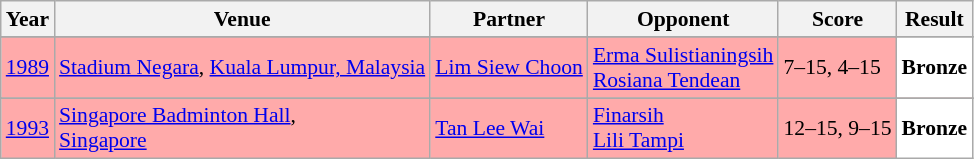<table class="sortable wikitable" style="font-size: 90%;">
<tr>
<th>Year</th>
<th>Venue</th>
<th>Partner</th>
<th>Opponent</th>
<th>Score</th>
<th>Result</th>
</tr>
<tr>
</tr>
<tr style="background:#FFAAAA">
<td align="center"><a href='#'>1989</a></td>
<td align="left"><a href='#'>Stadium Negara</a>, <a href='#'>Kuala Lumpur, Malaysia</a></td>
<td align="left"> <a href='#'>Lim Siew Choon</a></td>
<td align="left"> <a href='#'>Erma Sulistianingsih</a><br> <a href='#'>Rosiana Tendean</a></td>
<td align="left">7–15, 4–15</td>
<td style="text-align:left; background:white"> <strong>Bronze</strong></td>
</tr>
<tr>
</tr>
<tr style="background:#FFAAAA">
<td align="center"><a href='#'>1993</a></td>
<td align="left"><a href='#'>Singapore Badminton Hall</a>,<br><a href='#'>Singapore</a></td>
<td align="left"> <a href='#'>Tan Lee Wai</a></td>
<td align="left"> <a href='#'>Finarsih</a> <br>  <a href='#'>Lili Tampi</a></td>
<td align="left">12–15, 9–15</td>
<td style="text-align:left; background:white"> <strong>Bronze</strong></td>
</tr>
</table>
